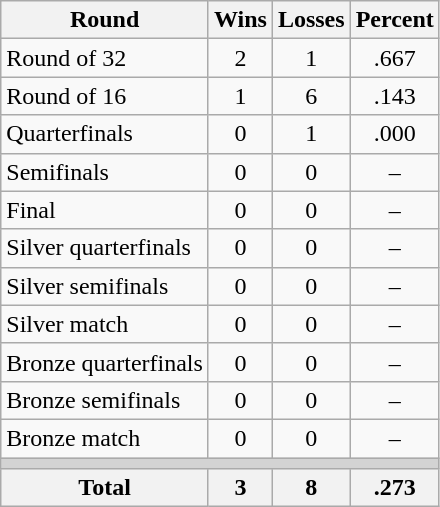<table class=wikitable>
<tr>
<th>Round</th>
<th>Wins</th>
<th>Losses</th>
<th>Percent</th>
</tr>
<tr align=center>
<td align=left>Round of 32</td>
<td>2</td>
<td>1</td>
<td>.667</td>
</tr>
<tr align=center>
<td align=left>Round of 16</td>
<td>1</td>
<td>6</td>
<td>.143</td>
</tr>
<tr align=center>
<td align=left>Quarterfinals</td>
<td>0</td>
<td>1</td>
<td>.000</td>
</tr>
<tr align=center>
<td align=left>Semifinals</td>
<td>0</td>
<td>0</td>
<td>–</td>
</tr>
<tr align=center>
<td align=left>Final</td>
<td>0</td>
<td>0</td>
<td>–</td>
</tr>
<tr align=center>
<td align=left>Silver quarterfinals</td>
<td>0</td>
<td>0</td>
<td>–</td>
</tr>
<tr align=center>
<td align=left>Silver semifinals</td>
<td>0</td>
<td>0</td>
<td>–</td>
</tr>
<tr align=center>
<td align=left>Silver match</td>
<td>0</td>
<td>0</td>
<td>–</td>
</tr>
<tr align=center>
<td align=left>Bronze quarterfinals</td>
<td>0</td>
<td>0</td>
<td>–</td>
</tr>
<tr align=center>
<td align=left>Bronze semifinals</td>
<td>0</td>
<td>0</td>
<td>–</td>
</tr>
<tr align=center>
<td align=left>Bronze match</td>
<td>0</td>
<td>0</td>
<td>–</td>
</tr>
<tr>
<td colspan=4 bgcolor=lightgray></td>
</tr>
<tr>
<th>Total</th>
<th>3</th>
<th>8</th>
<th>.273</th>
</tr>
</table>
